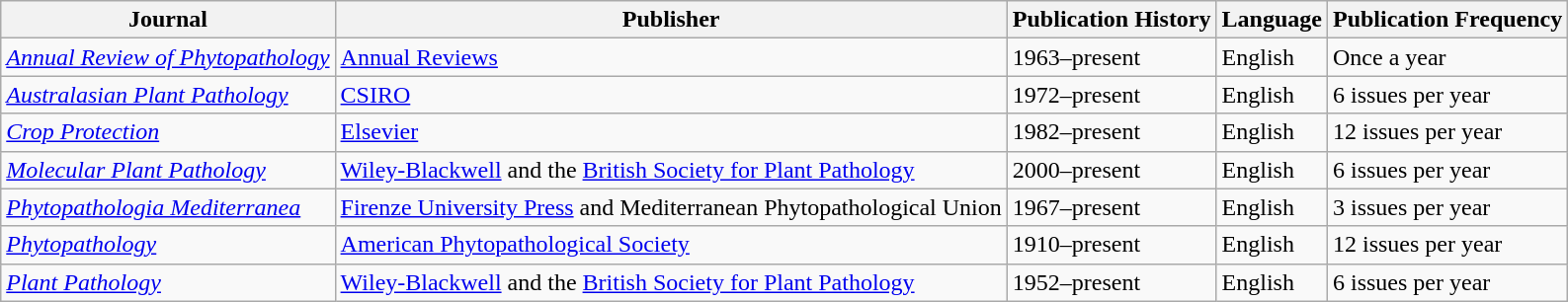<table class="wikitable sortable">
<tr>
<th>Journal</th>
<th>Publisher</th>
<th>Publication History</th>
<th>Language</th>
<th>Publication Frequency</th>
</tr>
<tr>
<td><em><a href='#'>Annual Review of Phytopathology</a></em></td>
<td><a href='#'>Annual Reviews</a></td>
<td>1963–present</td>
<td>English</td>
<td>Once a year</td>
</tr>
<tr>
<td><em><a href='#'>Australasian Plant Pathology</a></em></td>
<td><a href='#'>CSIRO</a></td>
<td>1972–present</td>
<td>English</td>
<td>6 issues per year</td>
</tr>
<tr>
<td><em><a href='#'>Crop Protection</a></em></td>
<td><a href='#'>Elsevier</a></td>
<td>1982–present</td>
<td>English</td>
<td>12 issues per year</td>
</tr>
<tr>
<td><em><a href='#'>Molecular Plant Pathology</a></em></td>
<td><a href='#'>Wiley-Blackwell</a> and the <a href='#'>British Society for Plant Pathology</a></td>
<td>2000–present</td>
<td>English</td>
<td>6 issues per year</td>
</tr>
<tr>
<td><em><a href='#'>Phytopathologia Mediterranea</a></em></td>
<td><a href='#'>Firenze University Press</a> and Mediterranean Phytopathological Union</td>
<td>1967–present</td>
<td>English</td>
<td>3 issues per year</td>
</tr>
<tr>
<td><em><a href='#'>Phytopathology</a></em></td>
<td><a href='#'>American Phytopathological Society</a></td>
<td>1910–present</td>
<td>English</td>
<td>12 issues per year</td>
</tr>
<tr>
<td><a href='#'><em>Plant Pathology</em></a></td>
<td><a href='#'>Wiley-Blackwell</a> and the <a href='#'>British Society for Plant Pathology</a></td>
<td>1952–present</td>
<td>English</td>
<td>6 issues per year</td>
</tr>
</table>
